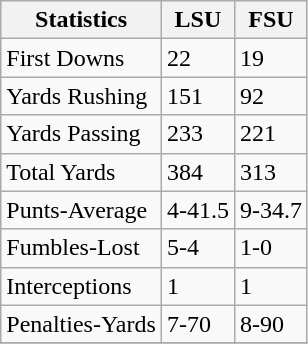<table class="wikitable">
<tr>
<th>Statistics</th>
<th>LSU</th>
<th>FSU</th>
</tr>
<tr>
<td>First Downs</td>
<td>22</td>
<td>19</td>
</tr>
<tr>
<td>Yards Rushing</td>
<td>151</td>
<td>92</td>
</tr>
<tr>
<td>Yards Passing</td>
<td>233</td>
<td>221</td>
</tr>
<tr>
<td>Total Yards</td>
<td>384</td>
<td>313</td>
</tr>
<tr>
<td>Punts-Average</td>
<td>4-41.5</td>
<td>9-34.7</td>
</tr>
<tr>
<td>Fumbles-Lost</td>
<td>5-4</td>
<td>1-0</td>
</tr>
<tr>
<td>Interceptions</td>
<td>1</td>
<td>1</td>
</tr>
<tr>
<td>Penalties-Yards</td>
<td>7-70</td>
<td>8-90</td>
</tr>
<tr>
</tr>
</table>
